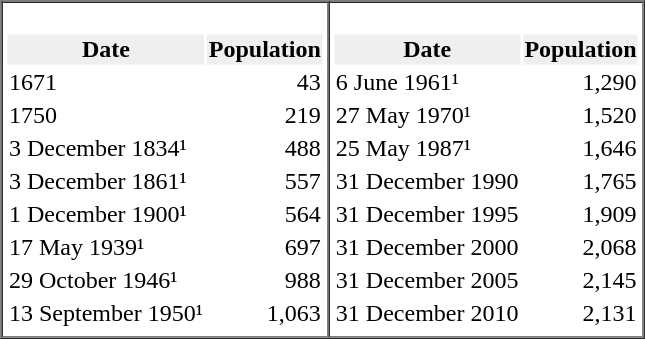<table border="1" cellspacing="0">
<tr>
<td valign="top"><br><table>
<tr>
<th style="background:#efefef;">Date</th>
<th style="background:#efefef;">Population</th>
</tr>
<tr ---->
<td>1671</td>
<td align="right">43</td>
</tr>
<tr ---->
<td>1750</td>
<td align="right">219</td>
</tr>
<tr ---->
<td>3 December 1834¹</td>
<td align="right">488</td>
</tr>
<tr ---->
<td>3 December 1861¹</td>
<td align="right">557</td>
</tr>
<tr ---->
<td>1 December 1900¹</td>
<td align="right">564</td>
</tr>
<tr ---->
<td>17 May 1939¹</td>
<td align="right">697</td>
</tr>
<tr ---->
<td>29 October 1946¹</td>
<td align="right">988</td>
</tr>
<tr ---->
<td>13 September 1950¹</td>
<td align="right">1,063</td>
</tr>
<tr ---->
</tr>
</table>
</td>
<td valign="top"><br><table>
<tr>
<th style="background:#efefef;">Date</th>
<th style="background:#efefef;">Population</th>
</tr>
<tr ---->
<td>6 June 1961¹</td>
<td align="right">1,290</td>
</tr>
<tr ---->
<td>27 May 1970¹</td>
<td align="right">1,520</td>
</tr>
<tr ---->
<td>25 May 1987¹</td>
<td align="right">1,646</td>
</tr>
<tr ---->
<td>31 December 1990</td>
<td align="right">1,765</td>
</tr>
<tr ---->
<td>31 December 1995</td>
<td align="right">1,909</td>
</tr>
<tr ---->
<td>31 December 2000</td>
<td align="right">2,068</td>
</tr>
<tr ---->
<td>31 December 2005</td>
<td align="right">2,145</td>
</tr>
<tr ---->
<td>31 December 2010</td>
<td align="right">2,131</td>
</tr>
</table>
</td>
</tr>
</table>
